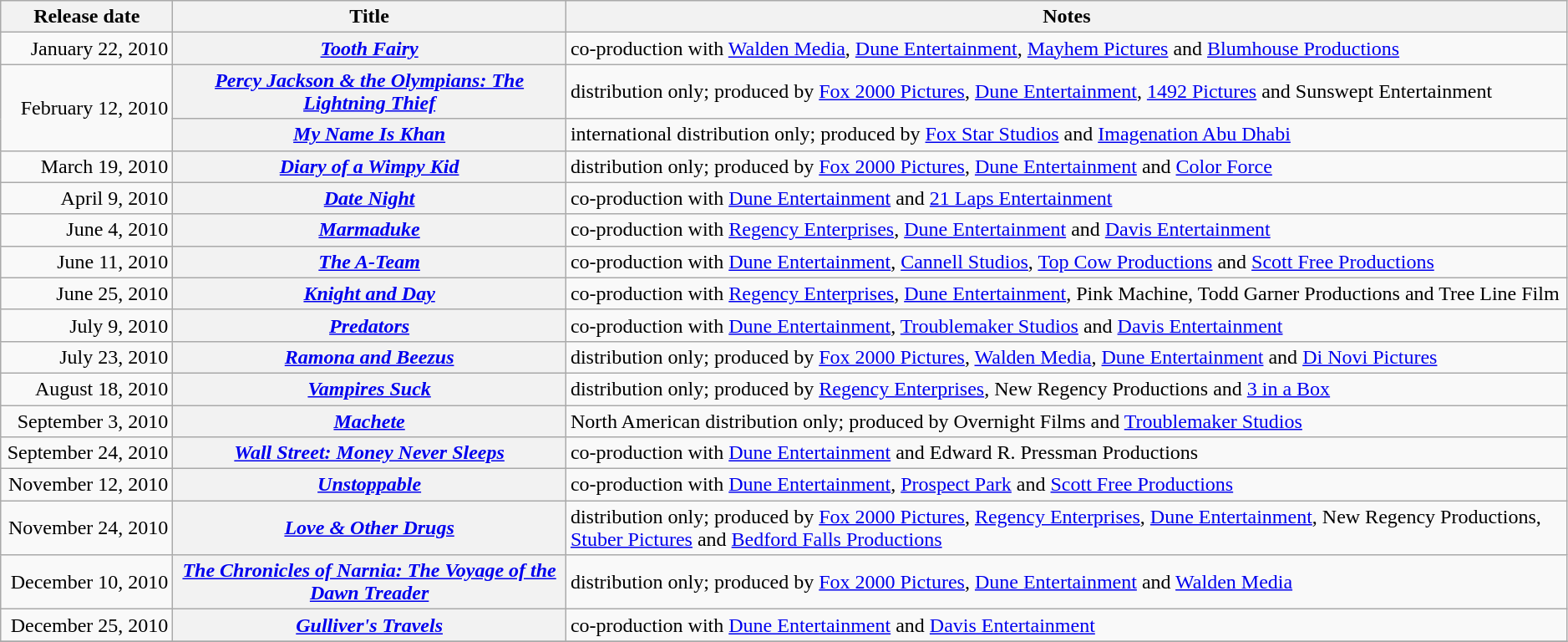<table class="wikitable plainrowheaders sortable" style="width:99%;">
<tr>
<th scope="col" style="width:130px;">Release date</th>
<th scope="col">Title</th>
<th scope="col" class="unsortable">Notes</th>
</tr>
<tr>
<td style="text-align:right;">January 22, 2010</td>
<th scope="row"><em><a href='#'>Tooth Fairy</a> </em></th>
<td>co-production with <a href='#'>Walden Media</a>, <a href='#'>Dune Entertainment</a>, <a href='#'>Mayhem Pictures</a> and <a href='#'>Blumhouse Productions</a></td>
</tr>
<tr>
<td rowspan=2 style="text-align:right;">February 12, 2010</td>
<th scope="row"><em><a href='#'>Percy Jackson & the Olympians: The Lightning Thief</a> </em></th>
<td>distribution only; produced by <a href='#'>Fox 2000 Pictures</a>, <a href='#'>Dune Entertainment</a>, <a href='#'>1492 Pictures</a> and Sunswept Entertainment</td>
</tr>
<tr>
<th scope="row"><em><a href='#'>My Name Is Khan</a> </em></th>
<td>international distribution only; produced by <a href='#'>Fox Star Studios</a> and <a href='#'>Imagenation Abu Dhabi</a></td>
</tr>
<tr>
<td style="text-align:right;">March 19, 2010</td>
<th scope="row"><em><a href='#'>Diary of a Wimpy Kid</a></em></th>
<td>distribution only; produced by <a href='#'>Fox 2000 Pictures</a>, <a href='#'>Dune Entertainment</a> and <a href='#'>Color Force</a></td>
</tr>
<tr>
<td style="text-align:right;">April 9, 2010</td>
<th scope="row"><em><a href='#'>Date Night</a></em></th>
<td>co-production with <a href='#'>Dune Entertainment</a> and <a href='#'>21 Laps Entertainment</a></td>
</tr>
<tr>
<td style="text-align:right;">June 4, 2010</td>
<th scope="row"><em><a href='#'>Marmaduke</a></em></th>
<td>co-production with <a href='#'>Regency Enterprises</a>, <a href='#'>Dune Entertainment</a> and <a href='#'>Davis Entertainment</a></td>
</tr>
<tr>
<td style="text-align:right;">June 11, 2010</td>
<th scope="row"><em><a href='#'>The A-Team</a></em></th>
<td>co-production with <a href='#'>Dune Entertainment</a>, <a href='#'>Cannell Studios</a>, <a href='#'>Top Cow Productions</a> and <a href='#'>Scott Free Productions</a></td>
</tr>
<tr>
<td style="text-align:right;">June 25, 2010</td>
<th scope="row"><em><a href='#'>Knight and Day</a></em></th>
<td>co-production with <a href='#'>Regency Enterprises</a>, <a href='#'>Dune Entertainment</a>, Pink Machine, Todd Garner Productions and Tree Line Film</td>
</tr>
<tr>
<td style="text-align:right;">July 9, 2010</td>
<th scope="row"><em><a href='#'>Predators</a></em></th>
<td>co-production with <a href='#'>Dune Entertainment</a>, <a href='#'>Troublemaker Studios</a> and <a href='#'>Davis Entertainment</a></td>
</tr>
<tr>
<td style="text-align:right;">July 23, 2010</td>
<th scope="row"><em><a href='#'>Ramona and Beezus</a></em></th>
<td>distribution only; produced by <a href='#'>Fox 2000 Pictures</a>, <a href='#'>Walden Media</a>, <a href='#'>Dune Entertainment</a> and <a href='#'>Di Novi Pictures</a></td>
</tr>
<tr>
<td style="text-align:right;">August 18, 2010</td>
<th scope="row"><em><a href='#'>Vampires Suck</a></em></th>
<td>distribution only; produced by <a href='#'>Regency Enterprises</a>, New Regency Productions and <a href='#'>3 in a Box</a></td>
</tr>
<tr>
<td style="text-align:right;">September 3, 2010</td>
<th scope="row"><em><a href='#'>Machete</a></em></th>
<td>North American distribution only; produced by Overnight Films and <a href='#'>Troublemaker Studios</a></td>
</tr>
<tr>
<td style="text-align:right;">September 24, 2010</td>
<th scope="row"><em><a href='#'>Wall Street: Money Never Sleeps</a></em></th>
<td>co-production with <a href='#'>Dune Entertainment</a> and Edward R. Pressman Productions</td>
</tr>
<tr>
<td style="text-align:right;">November 12, 2010</td>
<th scope="row"><em><a href='#'>Unstoppable</a></em></th>
<td>co-production with <a href='#'>Dune Entertainment</a>, <a href='#'>Prospect Park</a> and <a href='#'>Scott Free Productions</a></td>
</tr>
<tr>
<td style="text-align:right;">November 24, 2010</td>
<th scope="row"><em><a href='#'>Love & Other Drugs</a></em></th>
<td>distribution only; produced by <a href='#'>Fox 2000 Pictures</a>, <a href='#'>Regency Enterprises</a>, <a href='#'>Dune Entertainment</a>, New Regency Productions, <a href='#'>Stuber Pictures</a> and <a href='#'>Bedford Falls Productions</a></td>
</tr>
<tr>
<td style="text-align:right;">December 10, 2010</td>
<th scope="row"><em><a href='#'>The Chronicles of Narnia: The Voyage of the Dawn Treader</a></em></th>
<td>distribution only; produced by <a href='#'>Fox 2000 Pictures</a>, <a href='#'>Dune Entertainment</a> and <a href='#'>Walden Media</a></td>
</tr>
<tr>
<td style="text-align:right;">December 25, 2010</td>
<th scope="row"><em><a href='#'>Gulliver's Travels</a></em></th>
<td>co-production with <a href='#'>Dune Entertainment</a> and <a href='#'>Davis Entertainment</a></td>
</tr>
<tr>
</tr>
</table>
